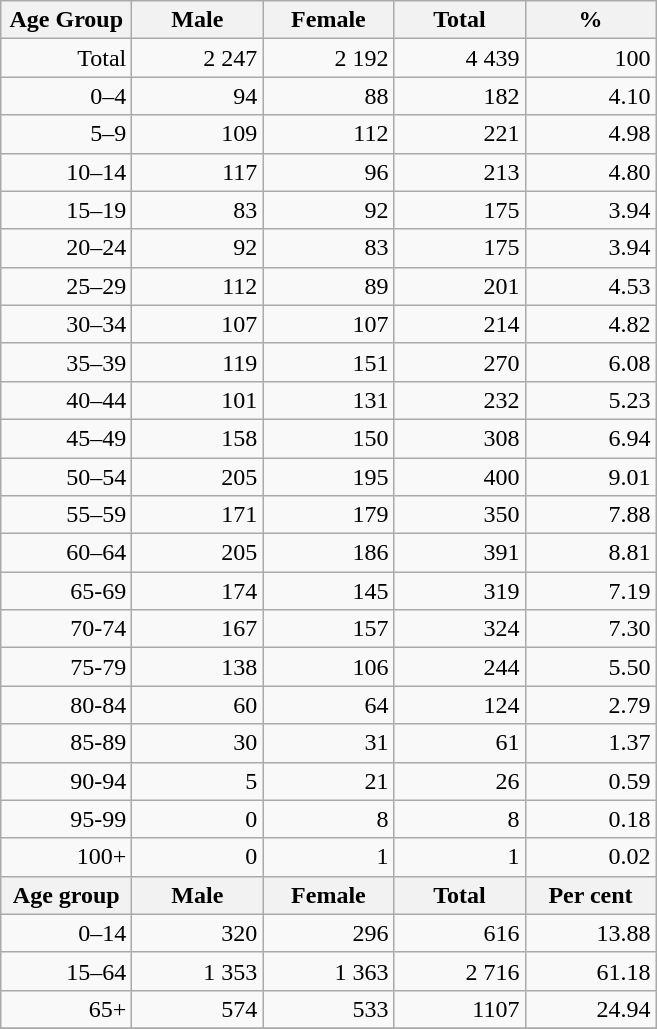<table class="wikitable" style="text-align: right;">
<tr>
<th width="80pt">Age Group</th>
<th width="80pt">Male</th>
<th width="80pt">Female</th>
<th width="80pt">Total</th>
<th width="80pt">%</th>
</tr>
<tr>
<td>Total</td>
<td>2 247</td>
<td>2 192</td>
<td align="right">4 439</td>
<td align="right">100</td>
</tr>
<tr>
<td align="right">0–4</td>
<td align="right">94</td>
<td align="right">88</td>
<td align="right">182</td>
<td align="right">4.10</td>
</tr>
<tr>
<td align="right">5–9</td>
<td align="right">109</td>
<td align="right">112</td>
<td align="right">221</td>
<td align="right">4.98</td>
</tr>
<tr>
<td align="right">10–14</td>
<td align="right">117</td>
<td align="right">96</td>
<td align="right">213</td>
<td align="right">4.80</td>
</tr>
<tr>
<td align="right">15–19</td>
<td align="right">83</td>
<td align="right">92</td>
<td align="right">175</td>
<td align="right">3.94</td>
</tr>
<tr>
<td align="right">20–24</td>
<td align="right">92</td>
<td align="right">83</td>
<td align="right">175</td>
<td align="right">3.94</td>
</tr>
<tr>
<td align="right">25–29</td>
<td align="right">112</td>
<td align="right">89</td>
<td align="right">201</td>
<td align="right">4.53</td>
</tr>
<tr>
<td align="right">30–34</td>
<td align="right">107</td>
<td align="right">107</td>
<td align="right">214</td>
<td align="right">4.82</td>
</tr>
<tr>
<td align="right">35–39</td>
<td align="right">119</td>
<td align="right">151</td>
<td align="right">270</td>
<td align="right">6.08</td>
</tr>
<tr>
<td align="right">40–44</td>
<td align="right">101</td>
<td align="right">131</td>
<td align="right">232</td>
<td align="right">5.23</td>
</tr>
<tr>
<td align="right">45–49</td>
<td align="right">158</td>
<td align="right">150</td>
<td align="right">308</td>
<td align="right">6.94</td>
</tr>
<tr>
<td align="right">50–54</td>
<td align="right">205</td>
<td align="right">195</td>
<td align="right">400</td>
<td align="right">9.01</td>
</tr>
<tr>
<td align="right">55–59</td>
<td align="right">171</td>
<td align="right">179</td>
<td align="right">350</td>
<td align="right">7.88</td>
</tr>
<tr>
<td align="right">60–64</td>
<td align="right">205</td>
<td align="right">186</td>
<td align="right">391</td>
<td align="right">8.81</td>
</tr>
<tr>
<td align="right">65-69</td>
<td align="right">174</td>
<td align="right">145</td>
<td align="right">319</td>
<td align="right">7.19</td>
</tr>
<tr>
<td align="right">70-74</td>
<td align="right">167</td>
<td align="right">157</td>
<td align="right">324</td>
<td align="right">7.30</td>
</tr>
<tr>
<td align="right">75-79</td>
<td align="right">138</td>
<td align="right">106</td>
<td align="right">244</td>
<td align="right">5.50</td>
</tr>
<tr>
<td align="right">80-84</td>
<td align="right">60</td>
<td align="right">64</td>
<td align="right">124</td>
<td align="right">2.79</td>
</tr>
<tr>
<td align="right">85-89</td>
<td align="right">30</td>
<td align="right">31</td>
<td align="right">61</td>
<td align="right">1.37</td>
</tr>
<tr>
<td align="right">90-94</td>
<td align="right">5</td>
<td align="right">21</td>
<td align="right">26</td>
<td align="right">0.59</td>
</tr>
<tr>
<td align="right">95-99</td>
<td align="right">0</td>
<td align="right">8</td>
<td align="right">8</td>
<td align="right">0.18</td>
</tr>
<tr>
<td align="right">100+</td>
<td align="right">0</td>
<td align="right">1</td>
<td align="right">1</td>
<td align="right">0.02</td>
</tr>
<tr>
<th width="50">Age group</th>
<th width="80pt">Male</th>
<th width="80">Female</th>
<th width="80">Total</th>
<th width="50">Per cent</th>
</tr>
<tr>
<td align="right">0–14</td>
<td align="right">320</td>
<td align="right">296</td>
<td align="right">616</td>
<td align="right">13.88</td>
</tr>
<tr>
<td align="right">15–64</td>
<td align="right">1 353</td>
<td align="right">1 363</td>
<td align="right">2 716</td>
<td align="right">61.18</td>
</tr>
<tr>
<td align="right">65+</td>
<td align="right">574</td>
<td align="right">533</td>
<td align="right">1107</td>
<td align="right">24.94</td>
</tr>
<tr>
</tr>
</table>
